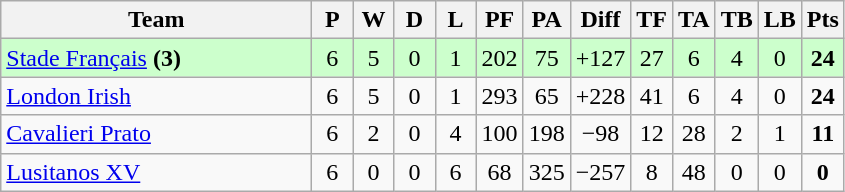<table class="wikitable" style="text-align:center">
<tr>
<th width="200">Team</th>
<th width="20">P</th>
<th width="20">W</th>
<th width="20">D</th>
<th width="20">L</th>
<th width="20">PF</th>
<th width="20">PA</th>
<th width="20">Diff</th>
<th width="20">TF</th>
<th width="20">TA</th>
<th width="20">TB</th>
<th width="20">LB</th>
<th width="20">Pts</th>
</tr>
<tr bgcolor="#ccffcc">
<td align=left> <a href='#'>Stade Français</a> <strong>(3)</strong></td>
<td>6</td>
<td>5</td>
<td>0</td>
<td>1</td>
<td>202</td>
<td>75</td>
<td>+127</td>
<td>27</td>
<td>6</td>
<td>4</td>
<td>0</td>
<td><strong>24</strong></td>
</tr>
<tr>
<td align=left> <a href='#'>London Irish</a></td>
<td>6</td>
<td>5</td>
<td>0</td>
<td>1</td>
<td>293</td>
<td>65</td>
<td>+228</td>
<td>41</td>
<td>6</td>
<td>4</td>
<td>0</td>
<td><strong>24</strong></td>
</tr>
<tr>
<td align=left> <a href='#'>Cavalieri Prato</a></td>
<td>6</td>
<td>2</td>
<td>0</td>
<td>4</td>
<td>100</td>
<td>198</td>
<td>−98</td>
<td>12</td>
<td>28</td>
<td>2</td>
<td>1</td>
<td><strong>11</strong></td>
</tr>
<tr>
<td align=left> <a href='#'>Lusitanos XV</a></td>
<td>6</td>
<td>0</td>
<td>0</td>
<td>6</td>
<td>68</td>
<td>325</td>
<td>−257</td>
<td>8</td>
<td>48</td>
<td>0</td>
<td>0</td>
<td><strong>0</strong></td>
</tr>
</table>
